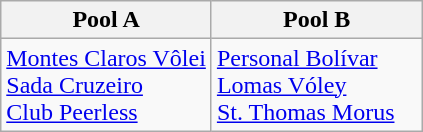<table class="wikitable">
<tr>
<th width=50%>Pool A</th>
<th width=50%>Pool B</th>
</tr>
<tr>
<td> <a href='#'>Montes Claros Vôlei</a><br> <a href='#'>Sada Cruzeiro</a><br> <a href='#'>Club Peerless</a></td>
<td> <a href='#'>Personal Bolívar</a><br> <a href='#'>Lomas Vóley</a><br> <a href='#'>St. Thomas Morus</a></td>
</tr>
</table>
